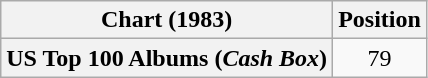<table class="wikitable sortable plainrowheaders" style="text-align:center">
<tr>
<th>Chart (1983)</th>
<th>Position</th>
</tr>
<tr>
<th scope="row">US Top 100 Albums (<em>Cash Box</em>)</th>
<td>79</td>
</tr>
</table>
